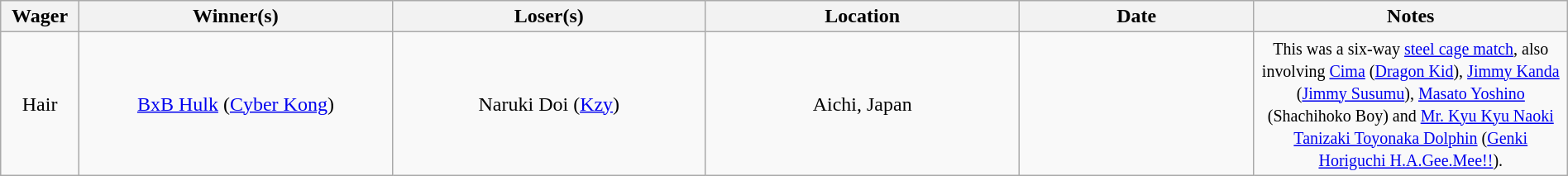<table class="wikitable sortable" width=100%>
<tr>
<th width=5%>Wager</th>
<th width=20%>Winner(s)</th>
<th width=20%>Loser(s)</th>
<th width=20%>Location</th>
<th width=15%>Date</th>
<th width=20%>Notes</th>
</tr>
<tr ---- align="center">
<td>Hair</td>
<td><a href='#'>BxB Hulk</a> (<a href='#'>Cyber Kong</a>)</td>
<td>Naruki Doi (<a href='#'>Kzy</a>)</td>
<td>Aichi, Japan</td>
<td></td>
<td><small>This was a six-way <a href='#'>steel cage match</a>, also involving <a href='#'>Cima</a> (<a href='#'>Dragon Kid</a>), <a href='#'>Jimmy Kanda</a> (<a href='#'>Jimmy Susumu</a>), <a href='#'>Masato Yoshino</a> (Shachihoko Boy) and <a href='#'>Mr. Kyu Kyu Naoki Tanizaki Toyonaka Dolphin</a> (<a href='#'>Genki Horiguchi H.A.Gee.Mee!!</a>).</small></td>
</tr>
</table>
